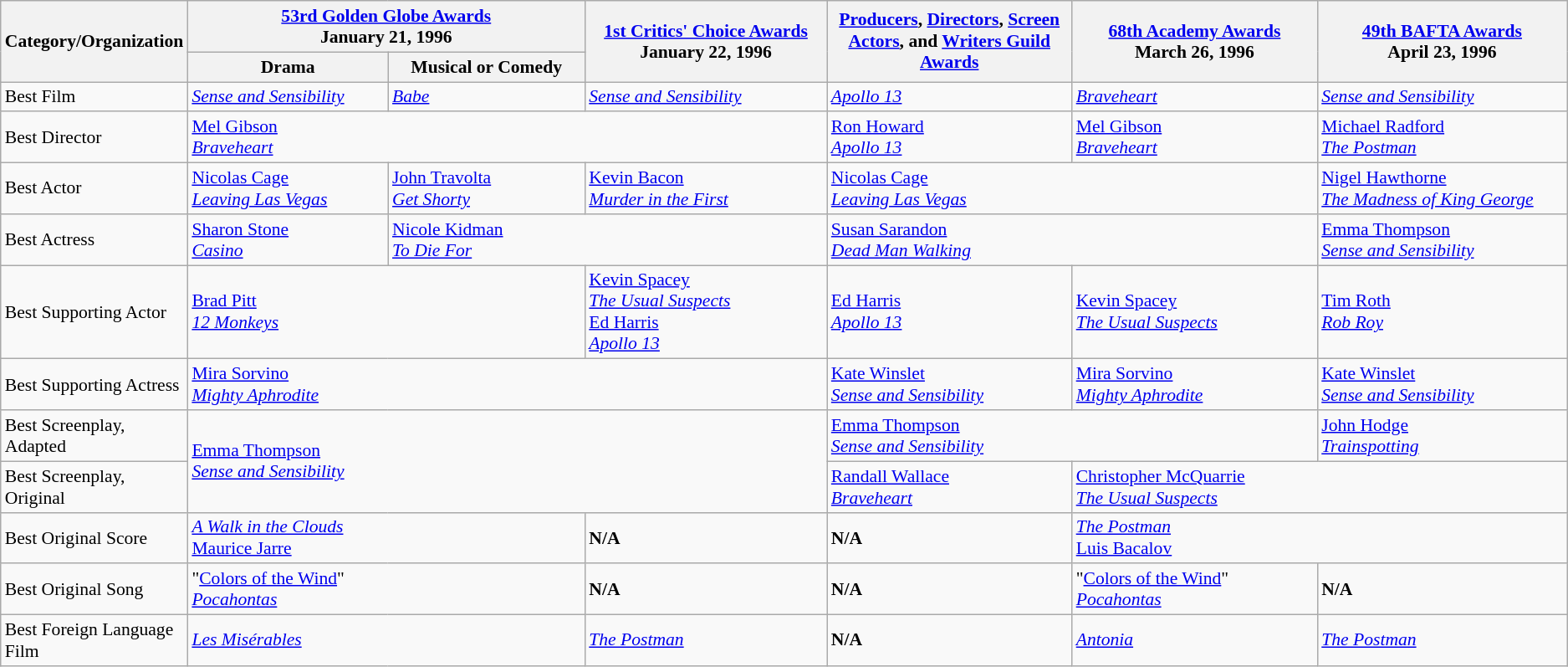<table class="wikitable" style="font-size: 90%;">
<tr>
<th rowspan="2" style="width:20px;">Category/Organization</th>
<th colspan="2" style="width:250px;"><a href='#'>53rd Golden Globe Awards</a><br>January 21, 1996</th>
<th rowspan="2" style="width:250px;"><a href='#'>1st Critics' Choice Awards</a><br>January 22, 1996</th>
<th rowspan="2" style="width:250px;"><a href='#'>Producers</a>, <a href='#'>Directors</a>, <a href='#'>Screen Actors</a>, and <a href='#'>Writers Guild Awards</a></th>
<th rowspan="2" style="width:250px;"><a href='#'>68th Academy Awards</a><br>March 26, 1996</th>
<th rowspan="2" style="width:250px;"><a href='#'>49th BAFTA Awards</a><br>April 23, 1996</th>
</tr>
<tr>
<th width=200>Drama</th>
<th style="width:200px;">Musical or Comedy</th>
</tr>
<tr>
<td>Best Film</td>
<td><em><a href='#'>Sense and Sensibility</a></em></td>
<td><em><a href='#'>Babe</a></em></td>
<td><em><a href='#'>Sense and Sensibility</a></em></td>
<td><em><a href='#'>Apollo 13</a></em></td>
<td><em><a href='#'>Braveheart</a></em></td>
<td><em><a href='#'>Sense and Sensibility</a></em></td>
</tr>
<tr>
<td>Best Director</td>
<td colspan="3"><a href='#'>Mel Gibson</a><br><em><a href='#'>Braveheart</a></em></td>
<td><a href='#'>Ron Howard</a><br><em><a href='#'>Apollo 13</a></em></td>
<td><a href='#'>Mel Gibson</a><br><em><a href='#'>Braveheart</a></em></td>
<td><a href='#'>Michael Radford</a><br><em><a href='#'>The Postman</a></em></td>
</tr>
<tr>
<td>Best Actor</td>
<td><a href='#'>Nicolas Cage</a><br><em><a href='#'>Leaving Las Vegas</a></em></td>
<td><a href='#'>John Travolta</a><br><em><a href='#'>Get Shorty</a></em></td>
<td><a href='#'>Kevin Bacon</a><br><em><a href='#'>Murder in the First</a></em></td>
<td colspan="2"><a href='#'>Nicolas Cage</a><br><em><a href='#'>Leaving Las Vegas</a></em></td>
<td><a href='#'>Nigel Hawthorne</a><br><em><a href='#'>The Madness of King George</a></em></td>
</tr>
<tr>
<td>Best Actress</td>
<td><a href='#'>Sharon Stone</a><br><em><a href='#'>Casino</a></em></td>
<td colspan="2"><a href='#'>Nicole Kidman</a><br><em><a href='#'>To Die For</a></em></td>
<td colspan="2"><a href='#'>Susan Sarandon</a><br><em><a href='#'>Dead Man Walking</a></em></td>
<td><a href='#'>Emma Thompson</a><br><em><a href='#'>Sense and Sensibility</a></em></td>
</tr>
<tr>
<td>Best Supporting Actor</td>
<td colspan="2"><a href='#'>Brad Pitt</a><br><em><a href='#'>12 Monkeys</a></em></td>
<td><a href='#'>Kevin Spacey</a><br><em><a href='#'>The Usual Suspects</a></em><br><a href='#'>Ed Harris</a><br><em><a href='#'>Apollo 13</a></em></td>
<td><a href='#'>Ed Harris</a><br><em><a href='#'>Apollo 13</a></em></td>
<td><a href='#'>Kevin Spacey</a><br><em><a href='#'>The Usual Suspects</a></em></td>
<td><a href='#'>Tim Roth</a><br><em><a href='#'>Rob Roy</a></em></td>
</tr>
<tr>
<td>Best Supporting Actress</td>
<td colspan="3"><a href='#'>Mira Sorvino</a><br><em><a href='#'>Mighty Aphrodite</a></em></td>
<td><a href='#'>Kate Winslet</a><br><em><a href='#'>Sense and Sensibility</a></em></td>
<td><a href='#'>Mira Sorvino</a><br><em><a href='#'>Mighty Aphrodite</a></em></td>
<td><a href='#'>Kate Winslet</a><br><em><a href='#'>Sense and Sensibility</a></em></td>
</tr>
<tr>
<td>Best Screenplay, Adapted</td>
<td rowspan="2" colspan="3"><a href='#'>Emma Thompson</a><br><em><a href='#'>Sense and Sensibility</a></em></td>
<td colspan=2><a href='#'>Emma Thompson</a><br><em><a href='#'>Sense and Sensibility</a></em></td>
<td><a href='#'>John Hodge</a><br><em><a href='#'>Trainspotting</a></em></td>
</tr>
<tr>
<td>Best Screenplay, Original</td>
<td><a href='#'>Randall Wallace</a><br><em><a href='#'>Braveheart</a></em></td>
<td colspan="2"><a href='#'>Christopher McQuarrie</a><br><em><a href='#'>The Usual Suspects</a></em></td>
</tr>
<tr>
<td>Best Original Score</td>
<td colspan="2"><em><a href='#'>A Walk in the Clouds</a></em><br><a href='#'>Maurice Jarre</a></td>
<td><strong>N/A</strong></td>
<td><strong>N/A</strong></td>
<td colspan="2"><em><a href='#'>The Postman</a></em><br><a href='#'>Luis Bacalov</a></td>
</tr>
<tr>
<td>Best Original Song</td>
<td colspan="2">"<a href='#'>Colors of the Wind</a>"<br><em><a href='#'>Pocahontas</a></em></td>
<td><strong>N/A</strong></td>
<td><strong>N/A</strong></td>
<td>"<a href='#'>Colors of the Wind</a>"<br><em><a href='#'>Pocahontas</a></em></td>
<td><strong>N/A</strong></td>
</tr>
<tr>
<td>Best Foreign Language Film</td>
<td colspan="2"><em><a href='#'>Les Misérables</a></em></td>
<td><em><a href='#'>The Postman</a></em></td>
<td><strong>N/A</strong></td>
<td><em><a href='#'>Antonia</a></em></td>
<td><em><a href='#'>The Postman</a></em></td>
</tr>
</table>
